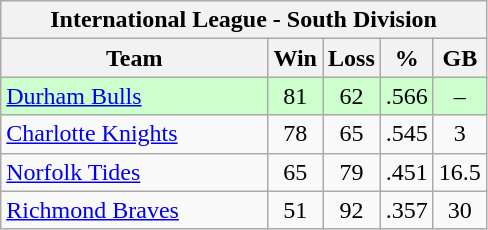<table class="wikitable">
<tr>
<th colspan="5">International League - South Division</th>
</tr>
<tr>
<th width="55%">Team</th>
<th>Win</th>
<th>Loss</th>
<th>%</th>
<th>GB</th>
</tr>
<tr align=center bgcolor=ccffcc>
<td align=left><a href='#'>Durham Bulls</a></td>
<td>81</td>
<td>62</td>
<td>.566</td>
<td>–</td>
</tr>
<tr align=center>
<td align=left><a href='#'>Charlotte Knights</a></td>
<td>78</td>
<td>65</td>
<td>.545</td>
<td>3</td>
</tr>
<tr align=center>
<td align=left><a href='#'>Norfolk Tides</a></td>
<td>65</td>
<td>79</td>
<td>.451</td>
<td>16.5</td>
</tr>
<tr align=center>
<td align=left><a href='#'>Richmond Braves</a></td>
<td>51</td>
<td>92</td>
<td>.357</td>
<td>30</td>
</tr>
</table>
